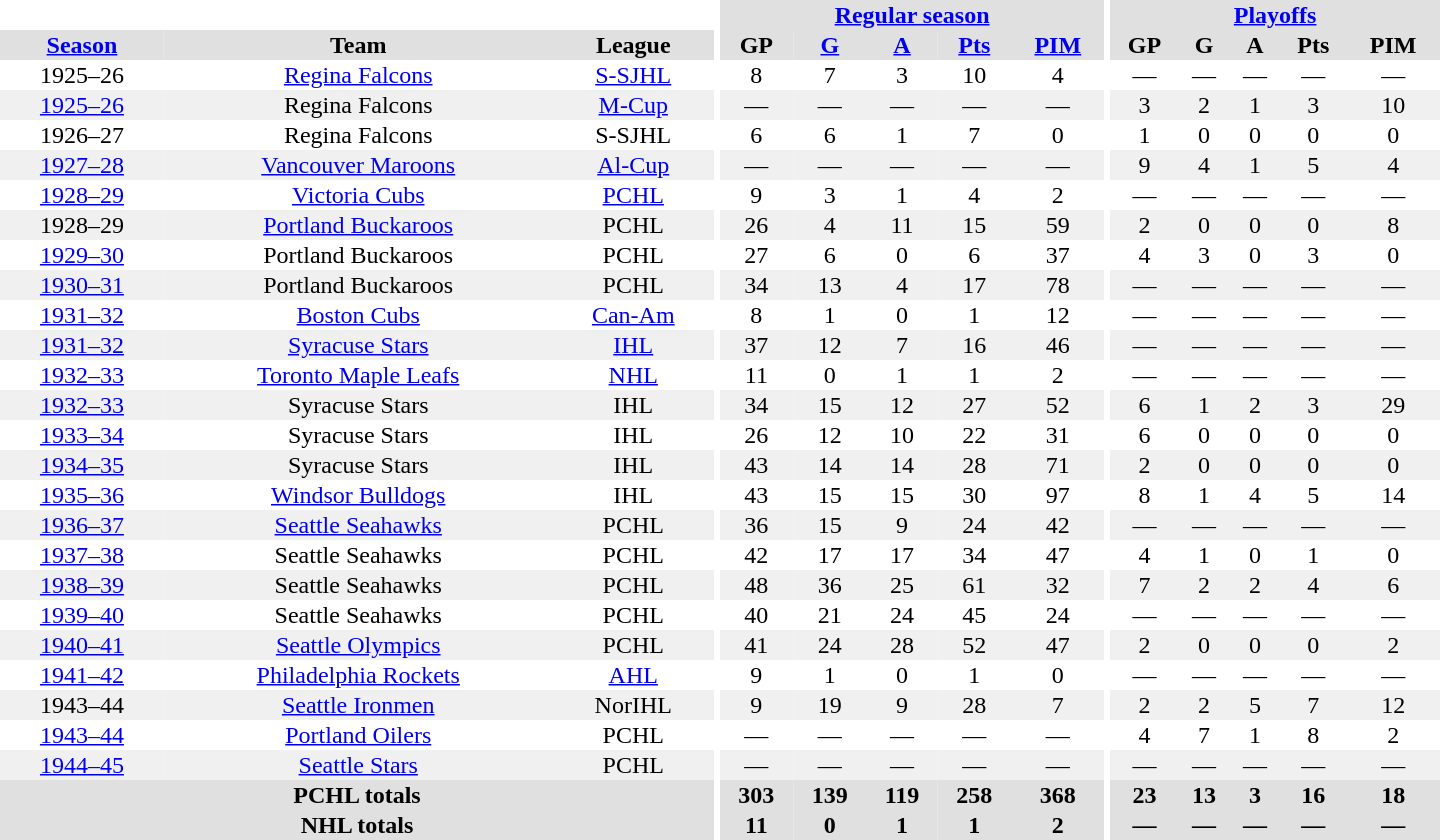<table border="0" cellpadding="1" cellspacing="0" style="text-align:center; width:60em">
<tr bgcolor="#e0e0e0">
<th colspan="3" bgcolor="#ffffff"></th>
<th rowspan="100" bgcolor="#ffffff"></th>
<th colspan="5"><a href='#'>Regular season</a></th>
<th rowspan="100" bgcolor="#ffffff"></th>
<th colspan="5"><a href='#'>Playoffs</a></th>
</tr>
<tr bgcolor="#e0e0e0">
<th><a href='#'>Season</a></th>
<th>Team</th>
<th>League</th>
<th>GP</th>
<th><a href='#'>G</a></th>
<th><a href='#'>A</a></th>
<th><a href='#'>Pts</a></th>
<th><a href='#'>PIM</a></th>
<th>GP</th>
<th>G</th>
<th>A</th>
<th>Pts</th>
<th>PIM</th>
</tr>
<tr>
<td>1925–26</td>
<td><a href='#'>Regina Falcons</a></td>
<td><a href='#'>S-SJHL</a></td>
<td>8</td>
<td>7</td>
<td>3</td>
<td>10</td>
<td>4</td>
<td>—</td>
<td>—</td>
<td>—</td>
<td>—</td>
<td>—</td>
</tr>
<tr bgcolor="#f0f0f0">
<td><a href='#'>1925–26</a></td>
<td>Regina Falcons</td>
<td><a href='#'>M-Cup</a></td>
<td>—</td>
<td>—</td>
<td>—</td>
<td>—</td>
<td>—</td>
<td>3</td>
<td>2</td>
<td>1</td>
<td>3</td>
<td>10</td>
</tr>
<tr>
<td>1926–27</td>
<td>Regina Falcons</td>
<td>S-SJHL</td>
<td>6</td>
<td>6</td>
<td>1</td>
<td>7</td>
<td>0</td>
<td>1</td>
<td>0</td>
<td>0</td>
<td>0</td>
<td>0</td>
</tr>
<tr bgcolor="#f0f0f0">
<td><a href='#'>1927–28</a></td>
<td><a href='#'>Vancouver Maroons</a></td>
<td><a href='#'>Al-Cup</a></td>
<td>—</td>
<td>—</td>
<td>—</td>
<td>—</td>
<td>—</td>
<td>9</td>
<td>4</td>
<td>1</td>
<td>5</td>
<td>4</td>
</tr>
<tr>
<td><a href='#'>1928–29</a></td>
<td><a href='#'>Victoria Cubs</a></td>
<td><a href='#'>PCHL</a></td>
<td>9</td>
<td>3</td>
<td>1</td>
<td>4</td>
<td>2</td>
<td>—</td>
<td>—</td>
<td>—</td>
<td>—</td>
<td>—</td>
</tr>
<tr bgcolor="#f0f0f0">
<td>1928–29</td>
<td><a href='#'>Portland Buckaroos</a></td>
<td>PCHL</td>
<td>26</td>
<td>4</td>
<td>11</td>
<td>15</td>
<td>59</td>
<td>2</td>
<td>0</td>
<td>0</td>
<td>0</td>
<td>8</td>
</tr>
<tr>
<td><a href='#'>1929–30</a></td>
<td>Portland Buckaroos</td>
<td>PCHL</td>
<td>27</td>
<td>6</td>
<td>0</td>
<td>6</td>
<td>37</td>
<td>4</td>
<td>3</td>
<td>0</td>
<td>3</td>
<td>0</td>
</tr>
<tr bgcolor="#f0f0f0">
<td><a href='#'>1930–31</a></td>
<td>Portland Buckaroos</td>
<td>PCHL</td>
<td>34</td>
<td>13</td>
<td>4</td>
<td>17</td>
<td>78</td>
<td>—</td>
<td>—</td>
<td>—</td>
<td>—</td>
<td>—</td>
</tr>
<tr>
<td><a href='#'>1931–32</a></td>
<td><a href='#'>Boston Cubs</a></td>
<td><a href='#'>Can-Am</a></td>
<td>8</td>
<td>1</td>
<td>0</td>
<td>1</td>
<td>12</td>
<td>—</td>
<td>—</td>
<td>—</td>
<td>—</td>
<td>—</td>
</tr>
<tr bgcolor="#f0f0f0">
<td><a href='#'>1931–32</a></td>
<td><a href='#'>Syracuse Stars</a></td>
<td><a href='#'>IHL</a></td>
<td>37</td>
<td>12</td>
<td>7</td>
<td>16</td>
<td>46</td>
<td>—</td>
<td>—</td>
<td>—</td>
<td>—</td>
<td>—</td>
</tr>
<tr>
<td><a href='#'>1932–33</a></td>
<td><a href='#'>Toronto Maple Leafs</a></td>
<td><a href='#'>NHL</a></td>
<td>11</td>
<td>0</td>
<td>1</td>
<td>1</td>
<td>2</td>
<td>—</td>
<td>—</td>
<td>—</td>
<td>—</td>
<td>—</td>
</tr>
<tr bgcolor="#f0f0f0">
<td><a href='#'>1932–33</a></td>
<td>Syracuse Stars</td>
<td>IHL</td>
<td>34</td>
<td>15</td>
<td>12</td>
<td>27</td>
<td>52</td>
<td>6</td>
<td>1</td>
<td>2</td>
<td>3</td>
<td>29</td>
</tr>
<tr>
<td><a href='#'>1933–34</a></td>
<td>Syracuse Stars</td>
<td>IHL</td>
<td>26</td>
<td>12</td>
<td>10</td>
<td>22</td>
<td>31</td>
<td>6</td>
<td>0</td>
<td>0</td>
<td>0</td>
<td>0</td>
</tr>
<tr bgcolor="#f0f0f0">
<td><a href='#'>1934–35</a></td>
<td>Syracuse Stars</td>
<td>IHL</td>
<td>43</td>
<td>14</td>
<td>14</td>
<td>28</td>
<td>71</td>
<td>2</td>
<td>0</td>
<td>0</td>
<td>0</td>
<td>0</td>
</tr>
<tr>
<td><a href='#'>1935–36</a></td>
<td><a href='#'>Windsor Bulldogs</a></td>
<td>IHL</td>
<td>43</td>
<td>15</td>
<td>15</td>
<td>30</td>
<td>97</td>
<td>8</td>
<td>1</td>
<td>4</td>
<td>5</td>
<td>14</td>
</tr>
<tr bgcolor="#f0f0f0">
<td><a href='#'>1936–37</a></td>
<td><a href='#'>Seattle Seahawks</a></td>
<td>PCHL</td>
<td>36</td>
<td>15</td>
<td>9</td>
<td>24</td>
<td>42</td>
<td>—</td>
<td>—</td>
<td>—</td>
<td>—</td>
<td>—</td>
</tr>
<tr>
<td><a href='#'>1937–38</a></td>
<td>Seattle Seahawks</td>
<td>PCHL</td>
<td>42</td>
<td>17</td>
<td>17</td>
<td>34</td>
<td>47</td>
<td>4</td>
<td>1</td>
<td>0</td>
<td>1</td>
<td>0</td>
</tr>
<tr bgcolor="#f0f0f0">
<td><a href='#'>1938–39</a></td>
<td>Seattle Seahawks</td>
<td>PCHL</td>
<td>48</td>
<td>36</td>
<td>25</td>
<td>61</td>
<td>32</td>
<td>7</td>
<td>2</td>
<td>2</td>
<td>4</td>
<td>6</td>
</tr>
<tr>
<td><a href='#'>1939–40</a></td>
<td>Seattle Seahawks</td>
<td>PCHL</td>
<td>40</td>
<td>21</td>
<td>24</td>
<td>45</td>
<td>24</td>
<td>—</td>
<td>—</td>
<td>—</td>
<td>—</td>
<td>—</td>
</tr>
<tr bgcolor="#f0f0f0">
<td><a href='#'>1940–41</a></td>
<td><a href='#'>Seattle Olympics</a></td>
<td>PCHL</td>
<td>41</td>
<td>24</td>
<td>28</td>
<td>52</td>
<td>47</td>
<td>2</td>
<td>0</td>
<td>0</td>
<td>0</td>
<td>2</td>
</tr>
<tr>
<td><a href='#'>1941–42</a></td>
<td><a href='#'>Philadelphia Rockets</a></td>
<td><a href='#'>AHL</a></td>
<td>9</td>
<td>1</td>
<td>0</td>
<td>1</td>
<td>0</td>
<td>—</td>
<td>—</td>
<td>—</td>
<td>—</td>
<td>—</td>
</tr>
<tr bgcolor="#f0f0f0">
<td>1943–44</td>
<td><a href='#'>Seattle Ironmen</a></td>
<td>NorIHL</td>
<td>9</td>
<td>19</td>
<td>9</td>
<td>28</td>
<td>7</td>
<td>2</td>
<td>2</td>
<td>5</td>
<td>7</td>
<td>12</td>
</tr>
<tr>
<td><a href='#'>1943–44</a></td>
<td><a href='#'>Portland Oilers</a></td>
<td>PCHL</td>
<td>—</td>
<td>—</td>
<td>—</td>
<td>—</td>
<td>—</td>
<td>4</td>
<td>7</td>
<td>1</td>
<td>8</td>
<td>2</td>
</tr>
<tr bgcolor="#f0f0f0">
<td><a href='#'>1944–45</a></td>
<td><a href='#'>Seattle Stars</a></td>
<td>PCHL</td>
<td>—</td>
<td>—</td>
<td>—</td>
<td>—</td>
<td>—</td>
<td>—</td>
<td>—</td>
<td>—</td>
<td>—</td>
<td>—</td>
</tr>
<tr bgcolor="#e0e0e0">
<th colspan="3">PCHL totals</th>
<th>303</th>
<th>139</th>
<th>119</th>
<th>258</th>
<th>368</th>
<th>23</th>
<th>13</th>
<th>3</th>
<th>16</th>
<th>18</th>
</tr>
<tr bgcolor="#e0e0e0">
<th colspan="3">NHL totals</th>
<th>11</th>
<th>0</th>
<th>1</th>
<th>1</th>
<th>2</th>
<th>—</th>
<th>—</th>
<th>—</th>
<th>—</th>
<th>—</th>
</tr>
</table>
